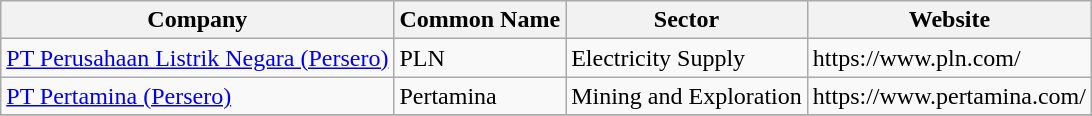<table class="wikitable sortable">
<tr>
<th>Company</th>
<th>Common Name</th>
<th>Sector</th>
<th>Website</th>
</tr>
<tr>
<td><a href='#'>PT Perusahaan Listrik Negara (Persero)</a></td>
<td>PLN</td>
<td>Electricity Supply</td>
<td>https://www.pln.com/</td>
</tr>
<tr>
<td><a href='#'>PT Pertamina (Persero)</a></td>
<td>Pertamina</td>
<td>Mining and Exploration</td>
<td>https://www.pertamina.com/</td>
</tr>
<tr>
</tr>
</table>
